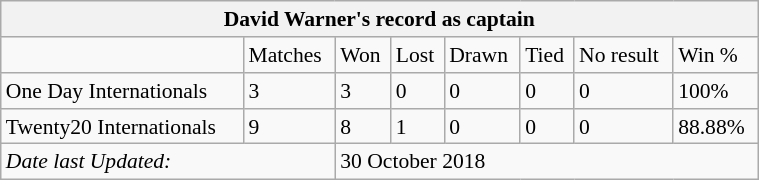<table class="wikitable" style="float: right; margin-left: 1em; width: 40%; font-size: 90%;">
<tr>
<th colspan="8"><strong>David Warner's record as captain</strong></th>
</tr>
<tr>
<td> </td>
<td>Matches</td>
<td>Won</td>
<td>Lost</td>
<td>Drawn</td>
<td>Tied</td>
<td>No result</td>
<td>Win %</td>
</tr>
<tr>
<td>One Day Internationals</td>
<td>3</td>
<td>3</td>
<td>0</td>
<td>0</td>
<td>0</td>
<td>0</td>
<td>100%</td>
</tr>
<tr>
<td>Twenty20 Internationals</td>
<td>9</td>
<td>8</td>
<td>1</td>
<td>0</td>
<td>0</td>
<td>0</td>
<td>88.88%</td>
</tr>
<tr>
<td colspan=2><em>Date last Updated:</em></td>
<td colspan="6">30 October 2018</td>
</tr>
</table>
